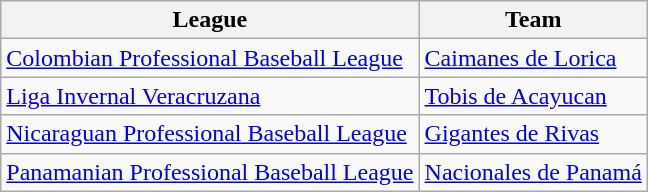<table class="wikitable">
<tr>
<th>League</th>
<th>Team</th>
</tr>
<tr>
<td> <a href='#'>Colombian Professional Baseball League</a></td>
<td><a href='#'>Caimanes de Lorica</a></td>
</tr>
<tr>
<td> <a href='#'>Liga Invernal Veracruzana</a></td>
<td><a href='#'>Tobis de Acayucan</a></td>
</tr>
<tr>
<td> <a href='#'>Nicaraguan Professional Baseball League</a></td>
<td><a href='#'>Gigantes de Rivas</a></td>
</tr>
<tr>
<td> <a href='#'>Panamanian Professional Baseball League</a></td>
<td><a href='#'>Nacionales de Panamá</a></td>
</tr>
</table>
